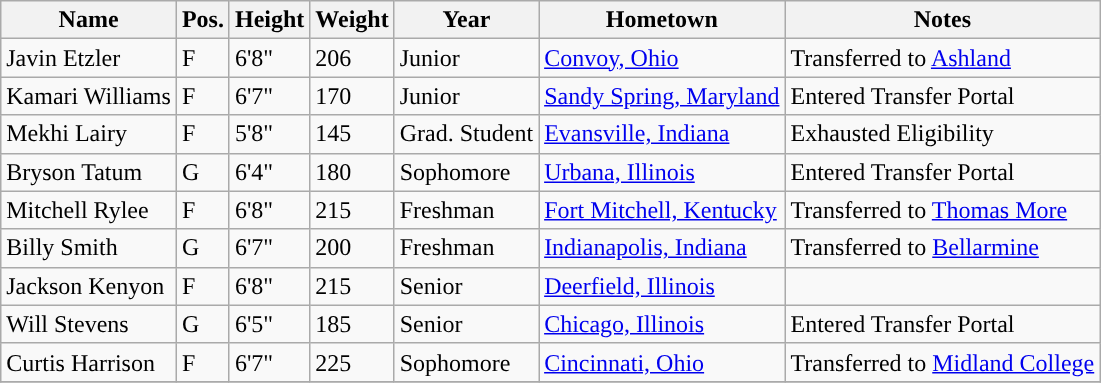<table class="wikitable sortable" border="1">
<tr align=center>
<th>Name</th>
<th>Pos.</th>
<th>Height</th>
<th>Weight</th>
<th>Year</th>
<th>Hometown</th>
<th>Notes</th>
</tr>
<tr>
<td>Javin Etzler</td>
<td>F</td>
<td>6'8"</td>
<td>206</td>
<td>Junior</td>
<td><a href='#'>Convoy, Ohio</a></td>
<td>Transferred to <a href='#'>Ashland</a></td>
</tr>
<tr>
<td>Kamari Williams</td>
<td>F</td>
<td>6'7"</td>
<td>170</td>
<td>Junior</td>
<td><a href='#'>Sandy Spring, Maryland</a></td>
<td>Entered Transfer Portal</td>
</tr>
<tr>
<td>Mekhi Lairy</td>
<td>F</td>
<td>5'8"</td>
<td>145</td>
<td>Grad. Student</td>
<td><a href='#'>Evansville, Indiana</a></td>
<td>Exhausted Eligibility</td>
</tr>
<tr>
<td>Bryson Tatum</td>
<td>G</td>
<td>6'4"</td>
<td>180</td>
<td>Sophomore</td>
<td><a href='#'>Urbana, Illinois</a></td>
<td>Entered Transfer Portal</td>
</tr>
<tr>
<td>Mitchell Rylee</td>
<td>F</td>
<td>6'8"</td>
<td>215</td>
<td>Freshman</td>
<td><a href='#'>Fort Mitchell, Kentucky</a></td>
<td>Transferred to <a href='#'>Thomas More</a></td>
</tr>
<tr>
<td>Billy Smith</td>
<td>G</td>
<td>6'7"</td>
<td>200</td>
<td>Freshman</td>
<td><a href='#'>Indianapolis, Indiana</a></td>
<td>Transferred to <a href='#'>Bellarmine</a></td>
</tr>
<tr>
<td>Jackson Kenyon</td>
<td>F</td>
<td>6'8"</td>
<td>215</td>
<td>Senior</td>
<td><a href='#'>Deerfield, Illinois</a></td>
<td></td>
</tr>
<tr>
<td>Will Stevens</td>
<td>G</td>
<td>6'5"</td>
<td>185</td>
<td>Senior</td>
<td><a href='#'>Chicago, Illinois</a></td>
<td>Entered Transfer Portal</td>
</tr>
<tr>
<td>Curtis Harrison</td>
<td>F</td>
<td>6'7"</td>
<td>225</td>
<td>Sophomore</td>
<td><a href='#'>Cincinnati, Ohio</a></td>
<td>Transferred to <a href='#'>Midland College</a></td>
</tr>
<tr>
</tr>
</table>
